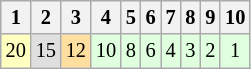<table class="wikitable" style="font-size: 85%;">
<tr>
<th>1</th>
<th>2</th>
<th>3</th>
<th>4</th>
<th>5</th>
<th>6</th>
<th>7</th>
<th>8</th>
<th>9</th>
<th>10</th>
</tr>
<tr align="center">
<td style="background:#FFFFBF;">20</td>
<td style="background:#DFDFDF;">15</td>
<td style="background:#FFDF9F;">12</td>
<td style="background:#DFFFDF;">10</td>
<td style="background:#DFFFDF;">8</td>
<td style="background:#DFFFDF;">6</td>
<td style="background:#DFFFDF;">4</td>
<td style="background:#DFFFDF;">3</td>
<td style="background:#DFFFDF;">2</td>
<td style="background:#DFFFDF;">1</td>
</tr>
</table>
